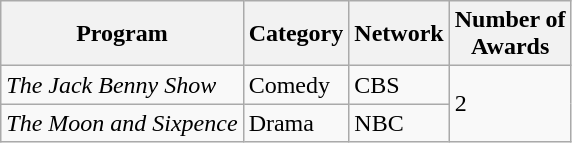<table class="wikitable">
<tr>
<th>Program</th>
<th>Category</th>
<th>Network</th>
<th>Number of<br>Awards</th>
</tr>
<tr>
<td><em>The Jack Benny Show</em></td>
<td>Comedy</td>
<td>CBS</td>
<td rowspan="2">2</td>
</tr>
<tr>
<td><em>The Moon and Sixpence</em></td>
<td>Drama</td>
<td>NBC</td>
</tr>
</table>
